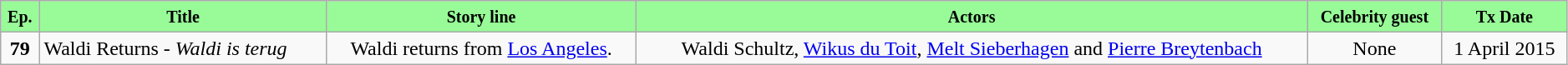<table class="wikitable" style="width:99%">
<tr>
<th style="background: #98FB98;"><small>Ep.</small></th>
<th style="background: #98FB98;"><small>Title</small></th>
<th style="background: #98FB98;"><small>Story line</small></th>
<th style="background: #98FB98;"><small>Actors</small></th>
<th style="background: #98FB98;"><small>Celebrity guest</small></th>
<th style="background: #98FB98;"><small>Tx Date</small></th>
</tr>
<tr>
<td style="text-align:center"><strong>79</strong></td>
<td>Waldi Returns - <em>Waldi is terug</em></td>
<td style="text-align:center">Waldi returns from <a href='#'>Los Angeles</a>.</td>
<td style="text-align:center">Waldi Schultz, <a href='#'>Wikus du Toit</a>, <a href='#'>Melt Sieberhagen</a> and <a href='#'>Pierre Breytenbach</a></td>
<td style="text-align:center">None</td>
<td style="text-align:center">1 April 2015</td>
</tr>
</table>
